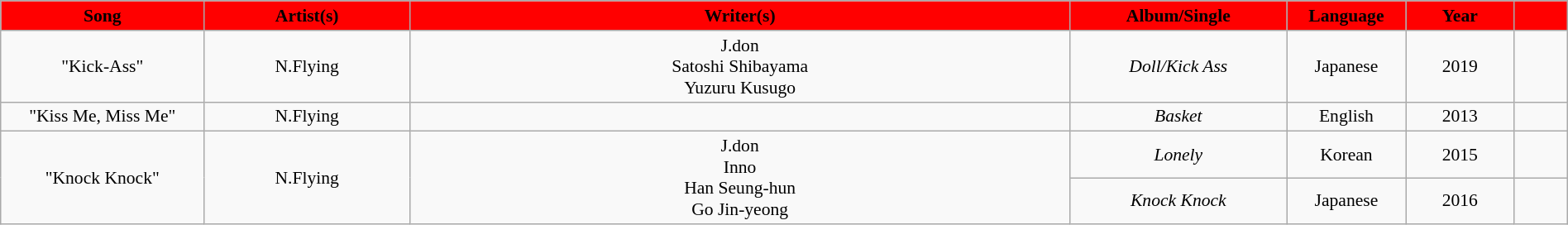<table class="wikitable" style="margin:0.5em auto; clear:both; font-size:.9em; text-align:center; width:100%">
<tr>
<th style="width:200px; background:#FF0000;">Song</th>
<th style="width:200px; background:#FF0000;">Artist(s)</th>
<th style="width:700px; background:#FF0000;">Writer(s)</th>
<th style="width:200px; background:#FF0000;">Album/Single</th>
<th style="width:100px; background:#FF0000;">Language</th>
<th style="width:100px; background:#FF0000;">Year</th>
<th style="width:50px;  background:#FF0000;"></th>
</tr>
<tr>
<td>"Kick-Ass"</td>
<td>N.Flying</td>
<td>J.don <br> Satoshi Shibayama <br> Yuzuru Kusugo</td>
<td><em>Doll/Kick Ass</em></td>
<td>Japanese</td>
<td>2019</td>
<td></td>
</tr>
<tr>
<td>"Kiss Me, Miss Me"</td>
<td>N.Flying</td>
<td></td>
<td><em>Basket</em></td>
<td>English</td>
<td>2013</td>
<td></td>
</tr>
<tr>
<td rowspan=2>"Knock Knock"</td>
<td rowspan=2>N.Flying</td>
<td rowspan=2>J.don <br> Inno <br> Han Seung-hun <br> Go Jin-yeong</td>
<td><em>Lonely</em></td>
<td>Korean</td>
<td>2015</td>
<td></td>
</tr>
<tr>
<td><em>Knock Knock</em></td>
<td>Japanese</td>
<td>2016</td>
<td></td>
</tr>
</table>
